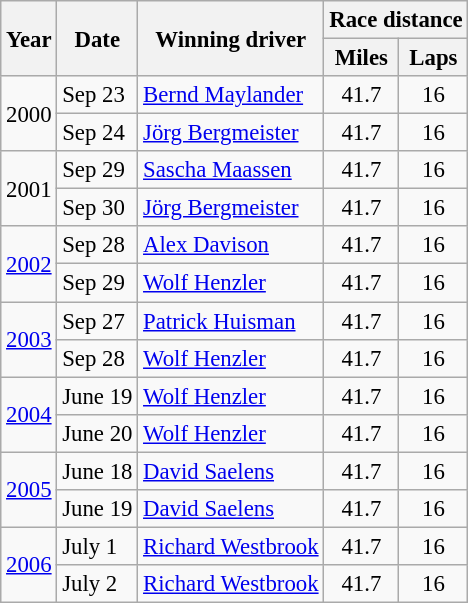<table class="wikitable" style="font-size: 95%;">
<tr>
<th rowspan="2">Year</th>
<th rowspan="2">Date</th>
<th rowspan="2">Winning driver</th>
<th colspan="2">Race distance</th>
</tr>
<tr>
<th>Miles</th>
<th>Laps</th>
</tr>
<tr>
<td rowspan=2>2000</td>
<td>Sep 23</td>
<td> <a href='#'>Bernd Maylander</a></td>
<td style="text-align:center">41.7</td>
<td style="text-align:center">16</td>
</tr>
<tr>
<td>Sep 24</td>
<td> <a href='#'>Jörg Bergmeister</a></td>
<td style="text-align:center">41.7</td>
<td style="text-align:center">16</td>
</tr>
<tr>
<td rowspan=2>2001</td>
<td>Sep 29</td>
<td> <a href='#'>Sascha Maassen</a></td>
<td style="text-align:center">41.7</td>
<td style="text-align:center">16</td>
</tr>
<tr>
<td>Sep 30</td>
<td> <a href='#'>Jörg Bergmeister</a></td>
<td style="text-align:center">41.7</td>
<td style="text-align:center">16</td>
</tr>
<tr>
<td rowspan=2><a href='#'>2002</a></td>
<td>Sep 28</td>
<td> <a href='#'>Alex Davison</a></td>
<td style="text-align:center">41.7</td>
<td style="text-align:center">16</td>
</tr>
<tr>
<td>Sep 29</td>
<td> <a href='#'>Wolf Henzler</a></td>
<td style="text-align:center">41.7</td>
<td style="text-align:center">16</td>
</tr>
<tr>
<td rowspan=2><a href='#'>2003</a></td>
<td>Sep 27</td>
<td> <a href='#'>Patrick Huisman</a></td>
<td style="text-align:center">41.7</td>
<td style="text-align:center">16</td>
</tr>
<tr>
<td>Sep 28</td>
<td> <a href='#'>Wolf Henzler</a></td>
<td style="text-align:center">41.7</td>
<td style="text-align:center">16</td>
</tr>
<tr>
<td rowspan=2><a href='#'>2004</a></td>
<td>June 19</td>
<td> <a href='#'>Wolf Henzler</a></td>
<td style="text-align:center">41.7</td>
<td style="text-align:center">16</td>
</tr>
<tr>
<td>June 20</td>
<td> <a href='#'>Wolf Henzler</a></td>
<td style="text-align:center">41.7</td>
<td style="text-align:center">16</td>
</tr>
<tr>
<td rowspan=2><a href='#'>2005</a></td>
<td>June 18</td>
<td> <a href='#'>David Saelens</a></td>
<td style="text-align:center">41.7</td>
<td style="text-align:center">16</td>
</tr>
<tr>
<td>June 19</td>
<td> <a href='#'>David Saelens</a></td>
<td style="text-align:center">41.7</td>
<td style="text-align:center">16</td>
</tr>
<tr>
<td rowspan=2><a href='#'>2006</a></td>
<td>July 1</td>
<td> <a href='#'>Richard Westbrook</a></td>
<td style="text-align:center">41.7</td>
<td style="text-align:center">16</td>
</tr>
<tr>
<td>July 2</td>
<td> <a href='#'>Richard Westbrook</a></td>
<td style="text-align:center">41.7</td>
<td style="text-align:center">16</td>
</tr>
</table>
